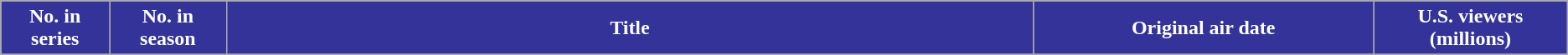<table class="wikitable plainrowheaders">
<tr>
<th style="background:#333399; color:#fff; width:1%;">No. in<br>series</th>
<th style="background:#333399; color:#fff; width:1%;">No. in<br>season</th>
<th style="background:#333399; color:#fff; width:12%;">Title</th>
<th style="background:#333399; color:#fff; width:5%;">Original air date</th>
<th style="background:#333399; color:#fff; width:2%;">U.S. viewers<br>(millions)</th>
</tr>
<tr style="background:#fff;"|>
</tr>
</table>
